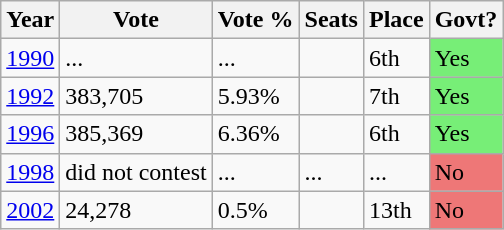<table class="wikitable">
<tr>
<th>Year</th>
<th>Vote</th>
<th>Vote %</th>
<th>Seats</th>
<th>Place</th>
<th>Govt?</th>
</tr>
<tr>
<td><a href='#'>1990</a></td>
<td>...</td>
<td>...</td>
<td></td>
<td>6th</td>
<td style="background-color:#77EE77">Yes</td>
</tr>
<tr>
<td><a href='#'>1992</a></td>
<td>383,705</td>
<td>5.93%</td>
<td></td>
<td>7th</td>
<td style="background-color:#77EE77">Yes</td>
</tr>
<tr>
<td><a href='#'>1996</a></td>
<td>385,369</td>
<td>6.36%</td>
<td></td>
<td>6th</td>
<td style="background-color:#77EE77">Yes</td>
</tr>
<tr>
<td><a href='#'>1998</a></td>
<td>did not contest</td>
<td>...</td>
<td>...</td>
<td>...</td>
<td style="background-color:#EE7777">No</td>
</tr>
<tr>
<td><a href='#'>2002</a></td>
<td>24,278</td>
<td>0.5%</td>
<td></td>
<td>13th</td>
<td style="background-color:#EE7777">No</td>
</tr>
</table>
